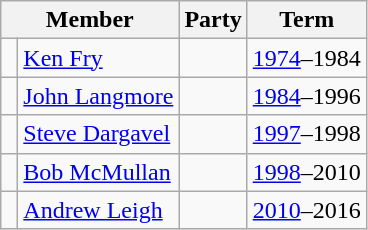<table class="wikitable">
<tr>
<th colspan="2">Member</th>
<th>Party</th>
<th>Term</th>
</tr>
<tr>
<td> </td>
<td><a href='#'>Ken Fry</a></td>
<td></td>
<td><a href='#'>1974</a>–1984</td>
</tr>
<tr>
<td> </td>
<td><a href='#'>John Langmore</a></td>
<td></td>
<td><a href='#'>1984</a>–1996</td>
</tr>
<tr>
<td> </td>
<td><a href='#'>Steve Dargavel</a></td>
<td></td>
<td><a href='#'>1997</a>–1998</td>
</tr>
<tr>
<td> </td>
<td><a href='#'>Bob McMullan</a></td>
<td></td>
<td><a href='#'>1998</a>–2010</td>
</tr>
<tr>
<td> </td>
<td><a href='#'>Andrew Leigh</a></td>
<td></td>
<td><a href='#'>2010</a>–2016</td>
</tr>
</table>
